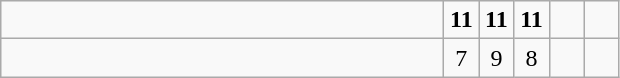<table class="wikitable">
<tr>
<td style="width:18em"><strong></strong></td>
<td align=center style="width:1em"><strong>11</strong></td>
<td align=center style="width:1em"><strong>11</strong></td>
<td align=center style="width:1em"><strong>11</strong></td>
<td align=center style="width:1em"></td>
<td align=center style="width:1em"></td>
</tr>
<tr>
<td style="width:18em"></td>
<td align=center style="width:1em">7</td>
<td align=center style="width:1em">9</td>
<td align=center style="width:1em">8</td>
<td align=center style="width:1em"></td>
<td align=center style="width:1em"></td>
</tr>
</table>
